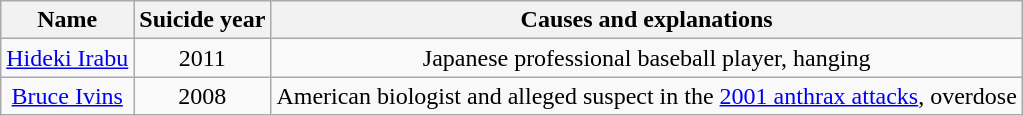<table class="wikitable sortable" style="text-align: center;">
<tr>
<th>Name</th>
<th>Suicide year</th>
<th>Causes and explanations</th>
</tr>
<tr>
<td><a href='#'>Hideki Irabu</a></td>
<td>2011</td>
<td>Japanese professional baseball player, hanging</td>
</tr>
<tr>
<td><a href='#'>Bruce Ivins</a></td>
<td>2008</td>
<td>American biologist and alleged suspect in the <a href='#'>2001 anthrax attacks</a>, overdose</td>
</tr>
</table>
